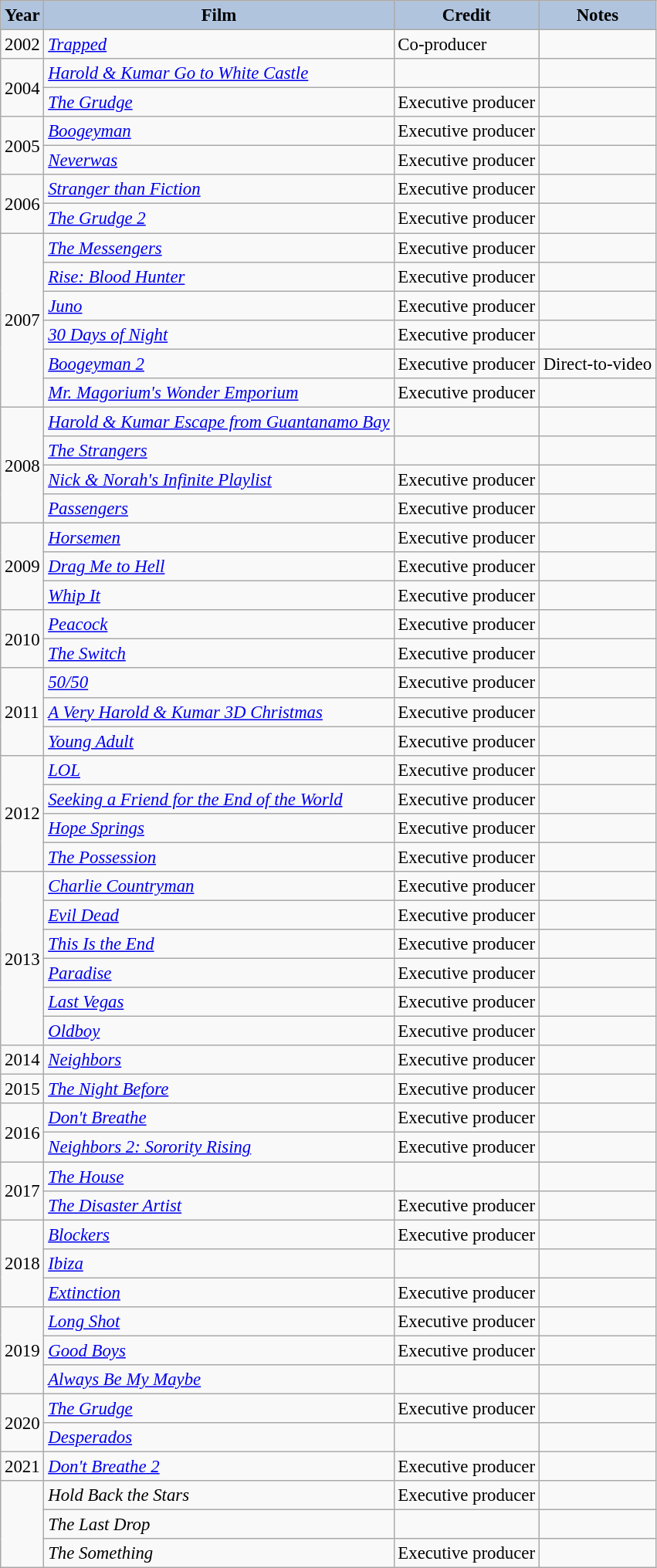<table class="wikitable" style="font-size:95%;">
<tr>
<th style="background:#B0C4DE;">Year</th>
<th style="background:#B0C4DE;">Film</th>
<th style="background:#B0C4DE;">Credit</th>
<th style="background:#B0C4DE;">Notes</th>
</tr>
<tr>
<td>2002</td>
<td><em><a href='#'>Trapped</a></em></td>
<td>Co-producer</td>
<td></td>
</tr>
<tr>
<td rowspan=2>2004</td>
<td><em><a href='#'>Harold & Kumar Go to White Castle</a></em></td>
<td></td>
<td></td>
</tr>
<tr>
<td><em><a href='#'>The Grudge</a></em></td>
<td>Executive producer</td>
<td></td>
</tr>
<tr>
<td rowspan=2>2005</td>
<td><em><a href='#'>Boogeyman</a></em></td>
<td>Executive producer</td>
<td></td>
</tr>
<tr>
<td><em><a href='#'>Neverwas</a></em></td>
<td>Executive producer</td>
<td></td>
</tr>
<tr>
<td rowspan=2>2006</td>
<td><em><a href='#'>Stranger than Fiction</a></em></td>
<td>Executive producer</td>
<td></td>
</tr>
<tr>
<td><em><a href='#'>The Grudge 2</a></em></td>
<td>Executive producer</td>
<td></td>
</tr>
<tr>
<td rowspan=6>2007</td>
<td><em><a href='#'>The Messengers</a></em></td>
<td>Executive producer</td>
<td></td>
</tr>
<tr>
<td><em><a href='#'>Rise: Blood Hunter</a></em></td>
<td>Executive producer</td>
<td></td>
</tr>
<tr>
<td><em><a href='#'>Juno</a></em></td>
<td>Executive producer</td>
<td></td>
</tr>
<tr>
<td><em><a href='#'>30 Days of Night</a></em></td>
<td>Executive producer</td>
<td></td>
</tr>
<tr>
<td><em><a href='#'>Boogeyman 2</a></em></td>
<td>Executive producer</td>
<td>Direct-to-video</td>
</tr>
<tr>
<td><em><a href='#'>Mr. Magorium's Wonder Emporium</a></em></td>
<td>Executive producer</td>
<td></td>
</tr>
<tr>
<td rowspan=4>2008</td>
<td><em><a href='#'>Harold & Kumar Escape from Guantanamo Bay</a></em></td>
<td></td>
<td></td>
</tr>
<tr>
<td><em><a href='#'>The Strangers</a></em></td>
<td></td>
<td></td>
</tr>
<tr>
<td><em><a href='#'>Nick & Norah's Infinite Playlist</a></em></td>
<td>Executive producer</td>
<td></td>
</tr>
<tr>
<td><em><a href='#'>Passengers</a></em></td>
<td>Executive producer</td>
<td></td>
</tr>
<tr>
<td rowspan=3>2009</td>
<td><em><a href='#'>Horsemen</a></em></td>
<td>Executive producer</td>
<td></td>
</tr>
<tr>
<td><em><a href='#'>Drag Me to Hell</a></em></td>
<td>Executive producer</td>
<td></td>
</tr>
<tr>
<td><em><a href='#'>Whip It</a></em></td>
<td>Executive producer</td>
<td></td>
</tr>
<tr>
<td rowspan=2>2010</td>
<td><em><a href='#'>Peacock</a></em></td>
<td>Executive producer</td>
<td></td>
</tr>
<tr>
<td><em><a href='#'>The Switch</a></em></td>
<td>Executive producer</td>
<td></td>
</tr>
<tr>
<td rowspan=3>2011</td>
<td><em><a href='#'>50/50</a></em></td>
<td>Executive producer</td>
<td></td>
</tr>
<tr>
<td><em><a href='#'>A Very Harold & Kumar 3D Christmas</a></em></td>
<td>Executive producer</td>
<td></td>
</tr>
<tr>
<td><em><a href='#'>Young Adult</a></em></td>
<td>Executive producer</td>
<td></td>
</tr>
<tr>
<td rowspan=4>2012</td>
<td><em><a href='#'>LOL</a></em></td>
<td>Executive producer</td>
<td></td>
</tr>
<tr>
<td><em><a href='#'>Seeking a Friend for the End of the World</a></em></td>
<td>Executive producer</td>
<td></td>
</tr>
<tr>
<td><em><a href='#'>Hope Springs</a></em></td>
<td>Executive producer</td>
<td></td>
</tr>
<tr>
<td><em><a href='#'>The Possession</a></em></td>
<td>Executive producer</td>
<td></td>
</tr>
<tr>
<td rowspan=6>2013</td>
<td><em><a href='#'>Charlie Countryman</a></em></td>
<td>Executive producer</td>
<td></td>
</tr>
<tr>
<td><em><a href='#'>Evil Dead</a></em></td>
<td>Executive producer</td>
<td></td>
</tr>
<tr>
<td><em><a href='#'>This Is the End</a></em></td>
<td>Executive producer</td>
<td></td>
</tr>
<tr>
<td><em><a href='#'>Paradise</a></em></td>
<td>Executive producer</td>
<td></td>
</tr>
<tr>
<td><em><a href='#'>Last Vegas</a></em></td>
<td>Executive producer</td>
<td></td>
</tr>
<tr>
<td><em><a href='#'>Oldboy</a></em></td>
<td>Executive producer</td>
<td></td>
</tr>
<tr>
<td>2014</td>
<td><em><a href='#'>Neighbors</a></em></td>
<td>Executive producer</td>
<td></td>
</tr>
<tr>
<td>2015</td>
<td><em><a href='#'>The Night Before</a></em></td>
<td>Executive producer</td>
<td></td>
</tr>
<tr>
<td rowspan=2>2016</td>
<td><em><a href='#'>Don't Breathe</a></em></td>
<td>Executive producer</td>
<td></td>
</tr>
<tr>
<td><em><a href='#'>Neighbors 2: Sorority Rising</a></em></td>
<td>Executive producer</td>
<td></td>
</tr>
<tr>
<td rowspan=2>2017</td>
<td><em><a href='#'>The House</a></em></td>
<td></td>
<td></td>
</tr>
<tr>
<td><em><a href='#'>The Disaster Artist</a></em></td>
<td>Executive producer</td>
<td></td>
</tr>
<tr>
<td rowspan=3>2018</td>
<td><em><a href='#'>Blockers</a></em></td>
<td>Executive producer</td>
<td></td>
</tr>
<tr>
<td><em><a href='#'>Ibiza</a></em></td>
<td></td>
<td></td>
</tr>
<tr>
<td><em><a href='#'>Extinction</a></em></td>
<td>Executive producer</td>
<td></td>
</tr>
<tr>
<td rowspan=3>2019</td>
<td><em><a href='#'>Long Shot</a></em></td>
<td>Executive producer</td>
<td></td>
</tr>
<tr>
<td><em><a href='#'>Good Boys</a></em></td>
<td>Executive producer</td>
<td></td>
</tr>
<tr>
<td><em><a href='#'>Always Be My Maybe</a></em></td>
<td></td>
<td></td>
</tr>
<tr>
<td rowspan=2>2020</td>
<td><em><a href='#'>The Grudge</a></em></td>
<td>Executive producer</td>
<td></td>
</tr>
<tr>
<td><em><a href='#'>Desperados</a></em></td>
<td></td>
<td></td>
</tr>
<tr>
<td>2021</td>
<td><em><a href='#'>Don't Breathe 2</a></em></td>
<td>Executive producer</td>
<td></td>
</tr>
<tr>
<td rowspan=3 style="text-align:center;"></td>
<td><em>Hold Back the Stars</em></td>
<td>Executive producer</td>
<td></td>
</tr>
<tr>
<td><em>The Last Drop</em></td>
<td></td>
<td></td>
</tr>
<tr>
<td><em>The Something</em></td>
<td>Executive producer</td>
<td></td>
</tr>
</table>
